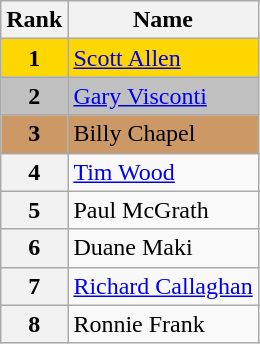<table class="wikitable">
<tr>
<th>Rank</th>
<th>Name</th>
</tr>
<tr bgcolor="gold">
<td align="center"><strong>1</strong></td>
<td><a href='#'>Scott Allen</a></td>
</tr>
<tr bgcolor="silver">
<td align="center"><strong>2</strong></td>
<td><a href='#'>Gary Visconti</a></td>
</tr>
<tr bgcolor="cc9966">
<td align="center"><strong>3</strong></td>
<td>Billy Chapel</td>
</tr>
<tr>
<th>4</th>
<td><a href='#'>Tim Wood</a></td>
</tr>
<tr>
<th>5</th>
<td>Paul McGrath</td>
</tr>
<tr>
<th>6</th>
<td>Duane Maki</td>
</tr>
<tr>
<th>7</th>
<td><a href='#'>Richard Callaghan</a></td>
</tr>
<tr>
<th>8</th>
<td>Ronnie Frank</td>
</tr>
</table>
